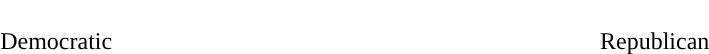<table style="width:50em; text-align:center">
<tr style="color:white">
<td style="background:"><strong>45</strong></td>
<td style="background:"><strong>55</strong></td>
</tr>
<tr>
<td>Democratic</td>
<td>Republican</td>
</tr>
</table>
